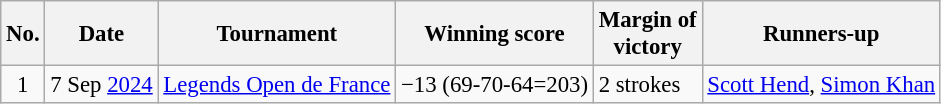<table class="wikitable" style="font-size:95%;">
<tr>
<th>No.</th>
<th>Date</th>
<th>Tournament</th>
<th>Winning score</th>
<th>Margin of<br>victory</th>
<th>Runners-up</th>
</tr>
<tr>
<td align=center>1</td>
<td align=right>7 Sep <a href='#'>2024</a></td>
<td><a href='#'>Legends Open de France</a></td>
<td>−13 (69-70-64=203)</td>
<td>2 strokes</td>
<td> <a href='#'>Scott Hend</a>,  <a href='#'>Simon Khan</a></td>
</tr>
</table>
